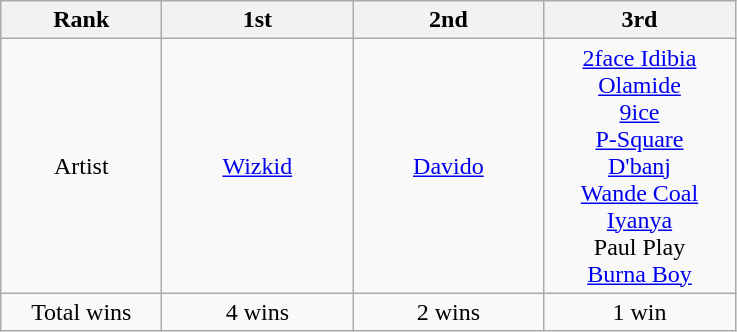<table class="wikitable">
<tr>
<th style="width:100px;">Rank</th>
<th style="width:120px;">1st</th>
<th style="width:120px;">2nd</th>
<th style="width:120px;">3rd</th>
</tr>
<tr align=center>
<td>Artist</td>
<td><a href='#'>Wizkid</a></td>
<td><a href='#'>Davido</a></td>
<td><a href='#'>2face Idibia</a><br><a href='#'>Olamide</a><br><a href='#'>9ice</a><br><a href='#'>P-Square</a><br><a href='#'>D'banj</a><br><a href='#'>Wande Coal</a><br><a href='#'>Iyanya</a><br>Paul Play<br><a href='#'>Burna Boy</a></td>
</tr>
<tr align=center>
<td>Total wins</td>
<td>4 wins</td>
<td>2 wins</td>
<td>1 win</td>
</tr>
</table>
